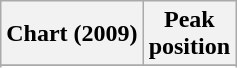<table class="wikitable sortable plainrowheaders" style="text-align:center">
<tr>
<th scope="col">Chart (2009)</th>
<th scope="col">Peak<br>position</th>
</tr>
<tr>
</tr>
<tr>
</tr>
<tr>
</tr>
<tr>
</tr>
</table>
